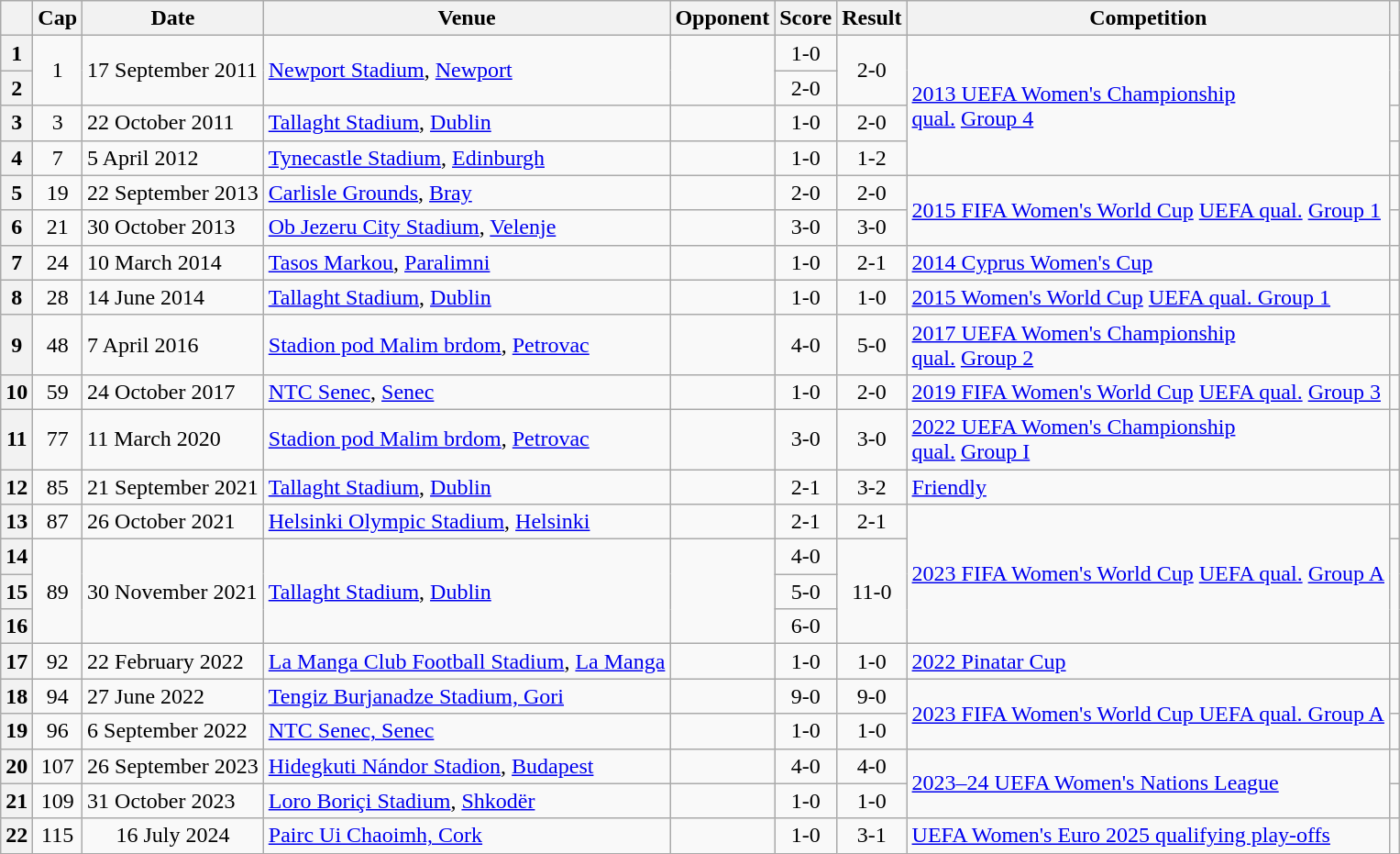<table class="wikitable sortable">
<tr>
<th scope="col"></th>
<th scope="col" style="text-align:center;">Cap</th>
<th scope="col">Date</th>
<th scope="col">Venue</th>
<th scope="col">Opponent</th>
<th scope="col">Score</th>
<th scope="col">Result</th>
<th scope="col">Competition</th>
<th scope="col" class="unsortable"></th>
</tr>
<tr>
<th scope="row">1</th>
<td rowspan="2" align=center>1</td>
<td rowspan="2">17 September 2011</td>
<td rowspan="2"><a href='#'>Newport Stadium</a>, <a href='#'>Newport</a></td>
<td rowspan="2"></td>
<td align=center>1-0</td>
<td align=center rowspan="2">2-0</td>
<td rowspan="4"><a href='#'>2013 UEFA Women's Championship<br>qual.</a> <a href='#'>Group 4</a></td>
<td rowspan="2"></td>
</tr>
<tr>
<th scope="row">2</th>
<td align=center>2-0</td>
</tr>
<tr>
<th scope="row">3</th>
<td align=center>3</td>
<td>22 October 2011</td>
<td><a href='#'>Tallaght Stadium</a>, <a href='#'>Dublin</a></td>
<td></td>
<td align=center>1-0</td>
<td align=center>2-0</td>
<td></td>
</tr>
<tr>
<th scope="row">4</th>
<td align=center>7</td>
<td>5 April 2012</td>
<td><a href='#'>Tynecastle Stadium</a>, <a href='#'>Edinburgh</a></td>
<td></td>
<td align=center>1-0</td>
<td align=center>1-2</td>
<td></td>
</tr>
<tr>
<th scope="row">5</th>
<td align=center>19</td>
<td>22 September 2013</td>
<td><a href='#'>Carlisle Grounds</a>, <a href='#'>Bray</a></td>
<td></td>
<td align=center>2-0</td>
<td align=center>2-0</td>
<td rowspan="2"><a href='#'>2015 FIFA Women's World Cup</a> <a href='#'>UEFA qual.</a> <a href='#'>Group 1</a></td>
<td></td>
</tr>
<tr>
<th scope="row">6</th>
<td align=center>21</td>
<td>30 October 2013</td>
<td><a href='#'>Ob Jezeru City Stadium</a>, <a href='#'>Velenje</a></td>
<td></td>
<td align=center>3-0</td>
<td align=center>3-0</td>
<td></td>
</tr>
<tr>
<th scope="row">7</th>
<td align=center>24</td>
<td>10 March 2014</td>
<td><a href='#'>Tasos Markou</a>, <a href='#'>Paralimni</a></td>
<td></td>
<td align=center>1-0</td>
<td align=center>2-1</td>
<td><a href='#'>2014 Cyprus Women's Cup</a></td>
<td></td>
</tr>
<tr>
<th scope="row">8</th>
<td align=center>28</td>
<td>14 June 2014</td>
<td><a href='#'>Tallaght Stadium</a>, <a href='#'>Dublin</a></td>
<td></td>
<td align=center>1-0</td>
<td align=center>1-0</td>
<td><a href='#'>2015 Women's World Cup</a> <a href='#'>UEFA qual. Group 1</a></td>
<td></td>
</tr>
<tr>
<th scope="row">9</th>
<td align=center>48</td>
<td>7 April 2016</td>
<td><a href='#'>Stadion pod Malim brdom</a>, <a href='#'>Petrovac</a></td>
<td></td>
<td align=center>4-0</td>
<td align=center>5-0</td>
<td><a href='#'>2017 UEFA Women's Championship<br>qual.</a> <a href='#'>Group 2</a></td>
<td></td>
</tr>
<tr>
<th scope="row">10</th>
<td align=center>59</td>
<td>24 October 2017</td>
<td><a href='#'>NTC Senec</a>, <a href='#'>Senec</a></td>
<td></td>
<td align=center>1-0</td>
<td align=center>2-0</td>
<td><a href='#'>2019 FIFA Women's World Cup</a> <a href='#'>UEFA qual.</a> <a href='#'>Group 3</a></td>
<td></td>
</tr>
<tr>
<th scope="row">11</th>
<td align=center>77</td>
<td>11 March 2020</td>
<td><a href='#'>Stadion pod Malim brdom</a>, <a href='#'>Petrovac</a></td>
<td></td>
<td align=center>3-0</td>
<td align=center>3-0</td>
<td><a href='#'>2022 UEFA Women's Championship<br>qual.</a> <a href='#'>Group I</a></td>
<td></td>
</tr>
<tr>
<th scope="row">12</th>
<td align=center>85</td>
<td>21 September 2021</td>
<td><a href='#'>Tallaght Stadium</a>, <a href='#'>Dublin</a></td>
<td></td>
<td align=center>2-1</td>
<td align=center>3-2</td>
<td><a href='#'>Friendly</a></td>
<td></td>
</tr>
<tr>
<th scope="row">13</th>
<td align=center>87</td>
<td>26 October 2021</td>
<td><a href='#'>Helsinki Olympic Stadium</a>, <a href='#'>Helsinki</a></td>
<td></td>
<td align=center>2-1</td>
<td align=center>2-1</td>
<td rowspan="4"><a href='#'>2023 FIFA Women's World Cup</a> <a href='#'>UEFA qual.</a> <a href='#'>Group A</a></td>
<td></td>
</tr>
<tr>
<th scope="row">14</th>
<td align=center rowspan="3">89</td>
<td rowspan="3">30 November 2021</td>
<td rowspan="3"><a href='#'>Tallaght Stadium</a>, <a href='#'>Dublin</a></td>
<td align=center rowspan="3"></td>
<td align=center>4-0</td>
<td align=center rowspan="3">11-0</td>
<td rowspan="3"></td>
</tr>
<tr>
<th scope="row">15</th>
<td align=center>5-0</td>
</tr>
<tr>
<th scope="row">16</th>
<td align=center>6-0</td>
</tr>
<tr>
<th scope="row">17</th>
<td align=center>92</td>
<td>22 February 2022</td>
<td><a href='#'>La Manga Club Football Stadium</a>, <a href='#'>La Manga</a></td>
<td></td>
<td align=center>1-0</td>
<td align=center>1-0</td>
<td><a href='#'>2022 Pinatar Cup</a></td>
<td></td>
</tr>
<tr>
<th scope="row">18</th>
<td align=center>94</td>
<td>27 June 2022</td>
<td><a href='#'>Tengiz Burjanadze Stadium, Gori</a></td>
<td></td>
<td align=center>9-0</td>
<td align=center>9-0</td>
<td rowspan="2"><a href='#'>2023 FIFA Women's World Cup UEFA qual. Group A</a></td>
<td></td>
</tr>
<tr>
<th scope="row">19</th>
<td align=center>96</td>
<td>6 September 2022</td>
<td><a href='#'>NTC Senec, Senec</a></td>
<td></td>
<td align=center>1-0</td>
<td align=center>1-0</td>
<td></td>
</tr>
<tr>
<th scope="row">20</th>
<td align=center>107</td>
<td>26 September 2023</td>
<td><a href='#'>Hidegkuti Nándor Stadion</a>, <a href='#'>Budapest</a></td>
<td></td>
<td align=center>4-0</td>
<td align=center>4-0</td>
<td rowspan="2"><a href='#'>2023–24 UEFA Women's Nations League</a></td>
<td></td>
</tr>
<tr>
<th scope="row">21</th>
<td align=center>109</td>
<td>31 October 2023</td>
<td><a href='#'>Loro Boriçi Stadium</a>, <a href='#'>Shkodër</a></td>
<td></td>
<td align=center>1-0</td>
<td align=center>1-0</td>
<td></td>
</tr>
<tr>
<th>22</th>
<td align=center>115</td>
<td align=center>16 July 2024</td>
<td><a href='#'>Pairc Ui Chaoimh, Cork</a></td>
<td></td>
<td align=center>1-0</td>
<td align=center>3-1</td>
<td><a href='#'>UEFA Women's Euro 2025 qualifying play-offs</a></td>
<td></td>
</tr>
</table>
